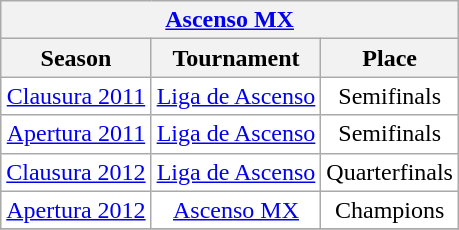<table class="wikitable" style="text-align: center;">
<tr>
<th colspan=9><a href='#'>Ascenso MX</a></th>
</tr>
<tr>
<th>Season</th>
<th>Tournament</th>
<th>Place</th>
</tr>
<tr style="background: #FFFFFF;">
<td><a href='#'>Clausura 2011</a></td>
<td><a href='#'>Liga de Ascenso</a></td>
<td>Semifinals</td>
</tr>
<tr style="background: #FFFFFF;">
<td><a href='#'>Apertura 2011</a></td>
<td><a href='#'>Liga de Ascenso</a></td>
<td>Semifinals</td>
</tr>
<tr style="background: #FFFFFF;">
<td><a href='#'>Clausura 2012</a></td>
<td><a href='#'>Liga de Ascenso</a></td>
<td>Quarterfinals</td>
</tr>
<tr style="background: #FFFFFF;">
<td><a href='#'>Apertura 2012</a></td>
<td><a href='#'>Ascenso MX</a></td>
<td>Champions</td>
</tr>
<tr>
</tr>
</table>
